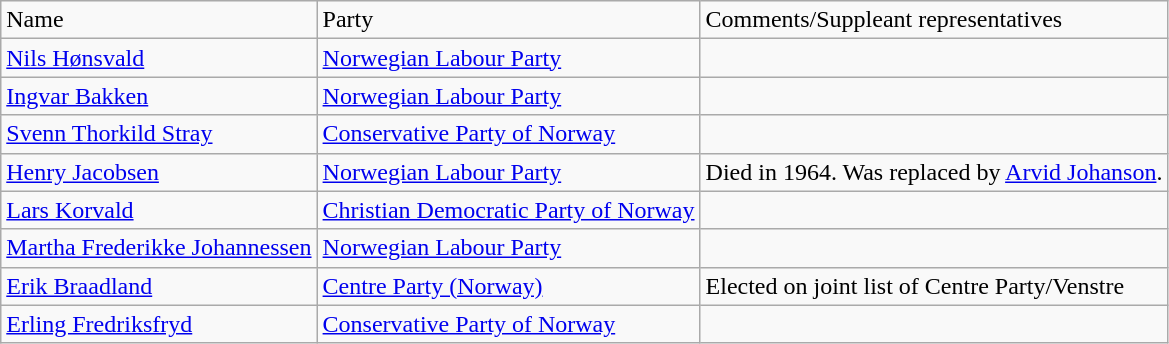<table class="wikitable">
<tr>
<td>Name</td>
<td>Party</td>
<td>Comments/Suppleant representatives</td>
</tr>
<tr>
<td><a href='#'>Nils Hønsvald</a></td>
<td><a href='#'>Norwegian Labour Party</a></td>
<td></td>
</tr>
<tr>
<td><a href='#'>Ingvar Bakken</a></td>
<td><a href='#'>Norwegian Labour Party</a></td>
<td></td>
</tr>
<tr>
<td><a href='#'>Svenn Thorkild Stray</a></td>
<td><a href='#'>Conservative Party of Norway</a></td>
<td></td>
</tr>
<tr>
<td><a href='#'>Henry Jacobsen</a></td>
<td><a href='#'>Norwegian Labour Party</a></td>
<td>Died in 1964. Was replaced by <a href='#'>Arvid Johanson</a>.</td>
</tr>
<tr>
<td><a href='#'>Lars Korvald</a></td>
<td><a href='#'>Christian Democratic Party of Norway</a></td>
<td></td>
</tr>
<tr>
<td><a href='#'>Martha Frederikke Johannessen</a></td>
<td><a href='#'>Norwegian Labour Party</a></td>
<td></td>
</tr>
<tr>
<td><a href='#'>Erik Braadland</a></td>
<td><a href='#'>Centre Party (Norway)</a></td>
<td>Elected on joint list of Centre Party/Venstre</td>
</tr>
<tr>
<td><a href='#'>Erling Fredriksfryd</a></td>
<td><a href='#'>Conservative Party of Norway</a></td>
<td></td>
</tr>
</table>
